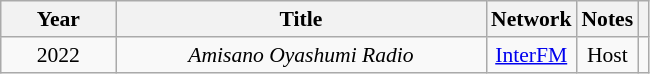<table class="wikitable" style="text-align:center; font-size:0.9em;">
<tr>
<th width="70">Year</th>
<th width="240">Title</th>
<th>Network</th>
<th>Notes</th>
<th></th>
</tr>
<tr>
<td>2022</td>
<td><em>Amisano Oyashumi Radio</em></td>
<td><a href='#'>InterFM</a></td>
<td>Host</td>
<td></td>
</tr>
</table>
